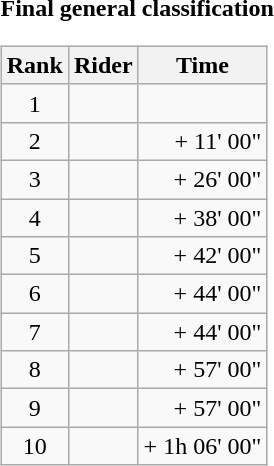<table>
<tr>
<td><strong>Final general classification</strong><br><table class="wikitable">
<tr>
<th scope="col">Rank</th>
<th scope="col">Rider</th>
<th scope="col">Time</th>
</tr>
<tr>
<td style="text-align:center;">1</td>
<td></td>
<td style="text-align:right;"></td>
</tr>
<tr>
<td style="text-align:center;">2</td>
<td></td>
<td style="text-align:right;">+ 11' 00"</td>
</tr>
<tr>
<td style="text-align:center;">3</td>
<td></td>
<td style="text-align:right;">+ 26' 00"</td>
</tr>
<tr>
<td style="text-align:center;">4</td>
<td></td>
<td style="text-align:right;">+ 38' 00"</td>
</tr>
<tr>
<td style="text-align:center;">5</td>
<td></td>
<td style="text-align:right;">+ 42' 00"</td>
</tr>
<tr>
<td style="text-align:center;">6</td>
<td></td>
<td style="text-align:right;">+ 44' 00"</td>
</tr>
<tr>
<td style="text-align:center;">7</td>
<td></td>
<td style="text-align:right;">+ 44' 00"</td>
</tr>
<tr>
<td style="text-align:center;">8</td>
<td></td>
<td style="text-align:right;">+ 57' 00"</td>
</tr>
<tr>
<td style="text-align:center;">9</td>
<td></td>
<td style="text-align:right;">+ 57' 00"</td>
</tr>
<tr>
<td style="text-align:center;">10</td>
<td></td>
<td style="text-align:right;">+ 1h 06' 00"</td>
</tr>
</table>
</td>
</tr>
</table>
